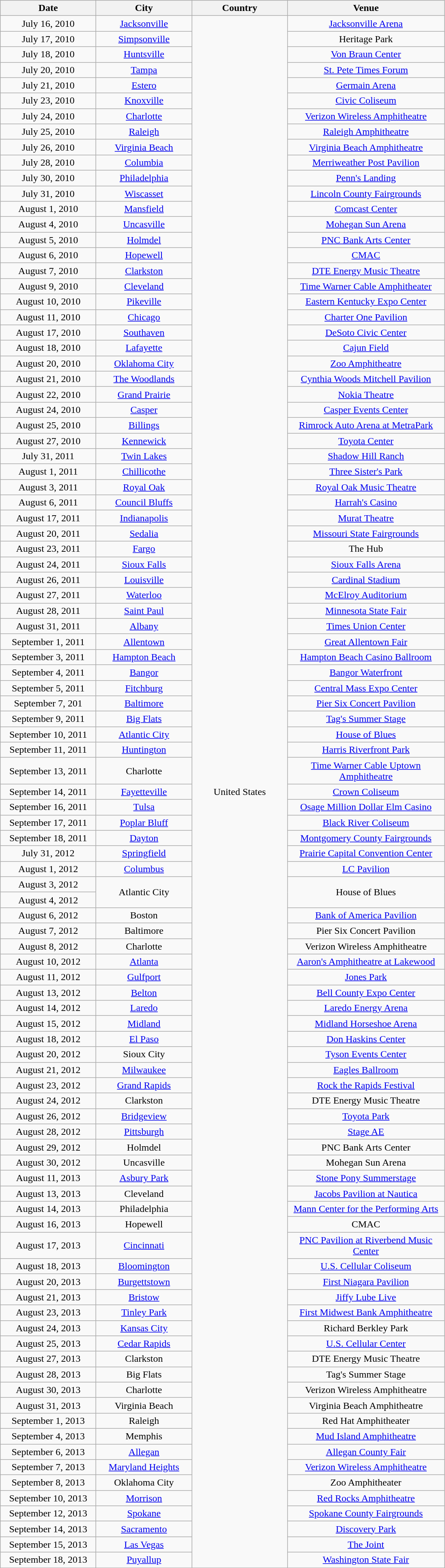<table class="wikitable" style="text-align:center;">
<tr>
<th style="width:150px;">Date</th>
<th style="width:150px;">City</th>
<th style="width:150px;">Country</th>
<th style="width:250px;">Venue</th>
</tr>
<tr>
<td>July 16, 2010</td>
<td><a href='#'>Jacksonville</a></td>
<td rowspan="99">United States</td>
<td><a href='#'>Jacksonville Arena</a></td>
</tr>
<tr>
<td>July 17, 2010</td>
<td><a href='#'>Simpsonville</a></td>
<td>Heritage Park</td>
</tr>
<tr>
<td>July 18, 2010</td>
<td><a href='#'>Huntsville</a></td>
<td><a href='#'>Von Braun Center</a></td>
</tr>
<tr>
<td>July 20, 2010</td>
<td><a href='#'>Tampa</a></td>
<td><a href='#'>St. Pete Times Forum</a></td>
</tr>
<tr>
<td>July 21, 2010</td>
<td><a href='#'>Estero</a></td>
<td><a href='#'>Germain Arena</a></td>
</tr>
<tr>
<td>July 23, 2010</td>
<td><a href='#'>Knoxville</a></td>
<td><a href='#'>Civic Coliseum</a></td>
</tr>
<tr>
<td>July 24, 2010</td>
<td><a href='#'>Charlotte</a></td>
<td><a href='#'>Verizon Wireless Amphitheatre</a></td>
</tr>
<tr>
<td>July 25, 2010</td>
<td><a href='#'>Raleigh</a></td>
<td><a href='#'>Raleigh Amphitheatre</a></td>
</tr>
<tr>
<td>July 26, 2010</td>
<td><a href='#'>Virginia Beach</a></td>
<td><a href='#'>Virginia Beach Amphitheatre</a></td>
</tr>
<tr>
<td>July 28, 2010</td>
<td><a href='#'>Columbia</a></td>
<td><a href='#'>Merriweather Post Pavilion</a></td>
</tr>
<tr>
<td>July 30, 2010</td>
<td><a href='#'>Philadelphia</a></td>
<td><a href='#'>Penn's Landing</a></td>
</tr>
<tr>
<td>July 31, 2010</td>
<td><a href='#'>Wiscasset</a></td>
<td><a href='#'>Lincoln County Fairgrounds</a></td>
</tr>
<tr>
<td>August 1, 2010</td>
<td><a href='#'>Mansfield</a></td>
<td><a href='#'>Comcast Center</a></td>
</tr>
<tr>
<td>August 4, 2010</td>
<td><a href='#'>Uncasville</a></td>
<td><a href='#'>Mohegan Sun Arena</a></td>
</tr>
<tr>
<td>August 5, 2010</td>
<td><a href='#'>Holmdel</a></td>
<td><a href='#'>PNC Bank Arts Center</a></td>
</tr>
<tr>
<td>August 6, 2010</td>
<td><a href='#'>Hopewell</a></td>
<td><a href='#'>CMAC</a></td>
</tr>
<tr>
<td>August 7, 2010</td>
<td><a href='#'>Clarkston</a></td>
<td><a href='#'>DTE Energy Music Theatre</a></td>
</tr>
<tr>
<td>August 9, 2010</td>
<td><a href='#'>Cleveland</a></td>
<td><a href='#'>Time Warner Cable Amphitheater</a></td>
</tr>
<tr>
<td>August 10, 2010</td>
<td><a href='#'>Pikeville</a></td>
<td><a href='#'>Eastern Kentucky Expo Center</a></td>
</tr>
<tr>
<td>August 11, 2010</td>
<td><a href='#'>Chicago</a></td>
<td><a href='#'>Charter One Pavilion</a></td>
</tr>
<tr>
<td>August 17, 2010</td>
<td><a href='#'>Southaven</a></td>
<td><a href='#'>DeSoto Civic Center</a></td>
</tr>
<tr>
<td>August 18, 2010</td>
<td><a href='#'>Lafayette</a></td>
<td><a href='#'>Cajun Field</a></td>
</tr>
<tr>
<td>August 20, 2010</td>
<td><a href='#'>Oklahoma City</a></td>
<td><a href='#'>Zoo Amphitheatre</a></td>
</tr>
<tr>
<td>August 21, 2010</td>
<td><a href='#'>The Woodlands</a></td>
<td><a href='#'>Cynthia Woods Mitchell Pavilion</a></td>
</tr>
<tr>
<td>August 22, 2010</td>
<td><a href='#'>Grand Prairie</a></td>
<td><a href='#'>Nokia Theatre</a></td>
</tr>
<tr>
<td>August 24, 2010</td>
<td><a href='#'>Casper</a></td>
<td><a href='#'>Casper Events Center</a></td>
</tr>
<tr>
<td>August 25, 2010</td>
<td><a href='#'>Billings</a></td>
<td><a href='#'>Rimrock Auto Arena at MetraPark</a></td>
</tr>
<tr>
<td>August 27, 2010</td>
<td><a href='#'>Kennewick</a></td>
<td><a href='#'>Toyota Center</a></td>
</tr>
<tr>
<td>July 31, 2011</td>
<td><a href='#'>Twin Lakes</a></td>
<td><a href='#'>Shadow Hill Ranch</a></td>
</tr>
<tr>
<td>August 1, 2011</td>
<td><a href='#'>Chillicothe</a></td>
<td><a href='#'>Three Sister's Park</a></td>
</tr>
<tr>
<td>August 3, 2011</td>
<td><a href='#'>Royal Oak</a></td>
<td><a href='#'>Royal Oak Music Theatre</a></td>
</tr>
<tr>
<td>August 6, 2011</td>
<td><a href='#'>Council Bluffs</a></td>
<td><a href='#'>Harrah's Casino</a></td>
</tr>
<tr>
<td>August 17, 2011</td>
<td><a href='#'>Indianapolis</a></td>
<td><a href='#'>Murat Theatre</a></td>
</tr>
<tr>
<td>August 20, 2011</td>
<td><a href='#'>Sedalia</a></td>
<td><a href='#'>Missouri State Fairgrounds</a></td>
</tr>
<tr>
<td>August 23, 2011</td>
<td><a href='#'>Fargo</a></td>
<td>The Hub</td>
</tr>
<tr>
<td>August 24, 2011</td>
<td><a href='#'>Sioux Falls</a></td>
<td><a href='#'>Sioux Falls Arena</a></td>
</tr>
<tr>
<td>August 26, 2011</td>
<td><a href='#'>Louisville</a></td>
<td><a href='#'>Cardinal Stadium</a></td>
</tr>
<tr>
<td>August 27, 2011</td>
<td><a href='#'>Waterloo</a></td>
<td><a href='#'>McElroy Auditorium</a></td>
</tr>
<tr>
<td>August 28, 2011</td>
<td><a href='#'>Saint Paul</a></td>
<td><a href='#'>Minnesota State Fair</a></td>
</tr>
<tr>
<td>August 31, 2011</td>
<td><a href='#'>Albany</a></td>
<td><a href='#'>Times Union Center</a></td>
</tr>
<tr>
<td>September 1, 2011</td>
<td><a href='#'>Allentown</a></td>
<td><a href='#'>Great Allentown Fair</a></td>
</tr>
<tr>
<td>September 3, 2011</td>
<td><a href='#'>Hampton Beach</a></td>
<td><a href='#'>Hampton Beach Casino Ballroom</a></td>
</tr>
<tr>
<td>September 4, 2011</td>
<td><a href='#'>Bangor</a></td>
<td><a href='#'>Bangor Waterfront</a></td>
</tr>
<tr>
<td>September 5, 2011</td>
<td><a href='#'>Fitchburg</a></td>
<td><a href='#'>Central Mass Expo Center</a></td>
</tr>
<tr>
<td>September 7, 201</td>
<td><a href='#'>Baltimore</a></td>
<td><a href='#'>Pier Six Concert Pavilion</a></td>
</tr>
<tr>
<td>September 9, 2011</td>
<td><a href='#'>Big Flats</a></td>
<td><a href='#'>Tag's Summer Stage</a></td>
</tr>
<tr>
<td>September 10, 2011</td>
<td><a href='#'>Atlantic City</a></td>
<td><a href='#'>House of Blues</a></td>
</tr>
<tr>
<td>September 11, 2011</td>
<td><a href='#'>Huntington</a></td>
<td><a href='#'>Harris Riverfront Park</a></td>
</tr>
<tr>
<td>September 13, 2011</td>
<td>Charlotte</td>
<td><a href='#'>Time Warner Cable Uptown Amphitheatre</a></td>
</tr>
<tr>
<td>September 14, 2011</td>
<td><a href='#'>Fayetteville</a></td>
<td><a href='#'>Crown Coliseum</a></td>
</tr>
<tr>
<td>September 16, 2011</td>
<td><a href='#'>Tulsa</a></td>
<td><a href='#'>Osage Million Dollar Elm Casino</a></td>
</tr>
<tr>
<td>September 17, 2011</td>
<td><a href='#'>Poplar Bluff</a></td>
<td><a href='#'>Black River Coliseum</a></td>
</tr>
<tr>
<td>September 18, 2011</td>
<td><a href='#'>Dayton</a></td>
<td><a href='#'>Montgomery County Fairgrounds</a></td>
</tr>
<tr>
<td>July 31, 2012</td>
<td><a href='#'>Springfield</a></td>
<td><a href='#'>Prairie Capital Convention Center</a></td>
</tr>
<tr>
<td>August 1, 2012</td>
<td><a href='#'>Columbus</a></td>
<td><a href='#'>LC Pavilion</a></td>
</tr>
<tr>
<td>August 3, 2012</td>
<td rowspan="2">Atlantic City</td>
<td rowspan="2">House of Blues</td>
</tr>
<tr>
<td>August 4, 2012</td>
</tr>
<tr>
<td>August 6, 2012</td>
<td>Boston</td>
<td><a href='#'>Bank of America Pavilion</a></td>
</tr>
<tr>
<td>August 7, 2012</td>
<td>Baltimore</td>
<td>Pier Six Concert Pavilion</td>
</tr>
<tr>
<td>August 8, 2012</td>
<td>Charlotte</td>
<td>Verizon Wireless Amphitheatre</td>
</tr>
<tr>
<td>August 10, 2012</td>
<td><a href='#'>Atlanta</a></td>
<td><a href='#'>Aaron's Amphitheatre at Lakewood</a></td>
</tr>
<tr>
<td>August 11, 2012</td>
<td><a href='#'>Gulfport</a></td>
<td><a href='#'>Jones Park</a></td>
</tr>
<tr>
<td>August 13, 2012</td>
<td><a href='#'>Belton</a></td>
<td><a href='#'>Bell County Expo Center</a></td>
</tr>
<tr>
<td>August 14, 2012</td>
<td><a href='#'>Laredo</a></td>
<td><a href='#'>Laredo Energy Arena</a></td>
</tr>
<tr>
<td>August 15, 2012</td>
<td><a href='#'>Midland</a></td>
<td><a href='#'>Midland Horseshoe Arena</a></td>
</tr>
<tr>
<td>August 18, 2012</td>
<td><a href='#'>El Paso</a></td>
<td><a href='#'>Don Haskins Center</a></td>
</tr>
<tr>
<td>August 20, 2012</td>
<td>Sioux City</td>
<td><a href='#'>Tyson Events Center</a></td>
</tr>
<tr>
<td>August 21, 2012</td>
<td><a href='#'>Milwaukee</a></td>
<td><a href='#'>Eagles Ballroom</a></td>
</tr>
<tr>
<td>August 23, 2012</td>
<td><a href='#'>Grand Rapids</a></td>
<td><a href='#'>Rock the Rapids Festival</a></td>
</tr>
<tr>
<td>August 24, 2012</td>
<td>Clarkston</td>
<td>DTE Energy Music Theatre</td>
</tr>
<tr>
<td>August 26, 2012</td>
<td><a href='#'>Bridgeview</a></td>
<td><a href='#'>Toyota Park</a></td>
</tr>
<tr>
<td>August 28, 2012</td>
<td><a href='#'>Pittsburgh</a></td>
<td><a href='#'>Stage AE</a></td>
</tr>
<tr>
<td>August 29, 2012</td>
<td>Holmdel</td>
<td>PNC Bank Arts Center</td>
</tr>
<tr>
<td>August 30, 2012</td>
<td>Uncasville</td>
<td>Mohegan Sun Arena</td>
</tr>
<tr>
<td>August 11, 2013</td>
<td><a href='#'>Asbury Park</a></td>
<td><a href='#'>Stone Pony Summerstage</a></td>
</tr>
<tr>
<td>August 13, 2013</td>
<td>Cleveland</td>
<td><a href='#'>Jacobs Pavilion at Nautica</a></td>
</tr>
<tr>
<td>August 14, 2013</td>
<td>Philadelphia</td>
<td><a href='#'>Mann Center for the Performing Arts</a></td>
</tr>
<tr>
<td>August 16, 2013</td>
<td>Hopewell</td>
<td>CMAC</td>
</tr>
<tr>
<td>August 17, 2013</td>
<td><a href='#'>Cincinnati</a></td>
<td><a href='#'>PNC Pavilion at Riverbend Music Center</a></td>
</tr>
<tr>
<td>August 18, 2013</td>
<td><a href='#'>Bloomington</a></td>
<td><a href='#'>U.S. Cellular Coliseum</a></td>
</tr>
<tr>
<td>August 20, 2013</td>
<td><a href='#'>Burgettstown</a></td>
<td><a href='#'>First Niagara Pavilion</a></td>
</tr>
<tr>
<td>August 21, 2013</td>
<td><a href='#'>Bristow</a></td>
<td><a href='#'>Jiffy Lube Live</a></td>
</tr>
<tr>
<td>August 23, 2013</td>
<td><a href='#'>Tinley Park</a></td>
<td><a href='#'>First Midwest Bank Amphitheatre</a></td>
</tr>
<tr>
<td>August 24, 2013</td>
<td><a href='#'>Kansas City</a></td>
<td>Richard Berkley Park</td>
</tr>
<tr>
<td>August 25, 2013</td>
<td><a href='#'>Cedar Rapids</a></td>
<td><a href='#'>U.S. Cellular Center</a></td>
</tr>
<tr>
<td>August 27, 2013</td>
<td>Clarkston</td>
<td>DTE Energy Music Theatre</td>
</tr>
<tr>
<td>August 28, 2013</td>
<td>Big Flats</td>
<td>Tag's Summer Stage</td>
</tr>
<tr>
<td>August 30, 2013</td>
<td>Charlotte</td>
<td>Verizon Wireless Amphitheatre</td>
</tr>
<tr>
<td>August 31, 2013</td>
<td>Virginia Beach</td>
<td>Virginia Beach Amphitheatre</td>
</tr>
<tr>
<td>September 1, 2013</td>
<td>Raleigh</td>
<td>Red Hat Amphitheater</td>
</tr>
<tr>
<td>September 4, 2013</td>
<td>Memphis</td>
<td><a href='#'>Mud Island Amphitheatre</a></td>
</tr>
<tr>
<td>September 6, 2013</td>
<td><a href='#'>Allegan</a></td>
<td><a href='#'>Allegan County Fair</a></td>
</tr>
<tr>
<td>September 7, 2013</td>
<td><a href='#'>Maryland Heights</a></td>
<td><a href='#'>Verizon Wireless Amphitheatre</a></td>
</tr>
<tr>
<td>September 8, 2013</td>
<td>Oklahoma City</td>
<td>Zoo Amphitheater</td>
</tr>
<tr>
<td>September 10, 2013</td>
<td><a href='#'>Morrison</a></td>
<td><a href='#'>Red Rocks Amphitheatre</a></td>
</tr>
<tr>
<td>September 12, 2013</td>
<td><a href='#'>Spokane</a></td>
<td><a href='#'>Spokane County Fairgrounds</a></td>
</tr>
<tr>
<td>September 14, 2013</td>
<td><a href='#'>Sacramento</a></td>
<td><a href='#'>Discovery Park</a></td>
</tr>
<tr>
<td>September 15, 2013</td>
<td><a href='#'>Las Vegas</a></td>
<td><a href='#'>The Joint</a></td>
</tr>
<tr>
<td>September 18, 2013</td>
<td><a href='#'>Puyallup</a></td>
<td><a href='#'>Washington State Fair</a></td>
</tr>
</table>
